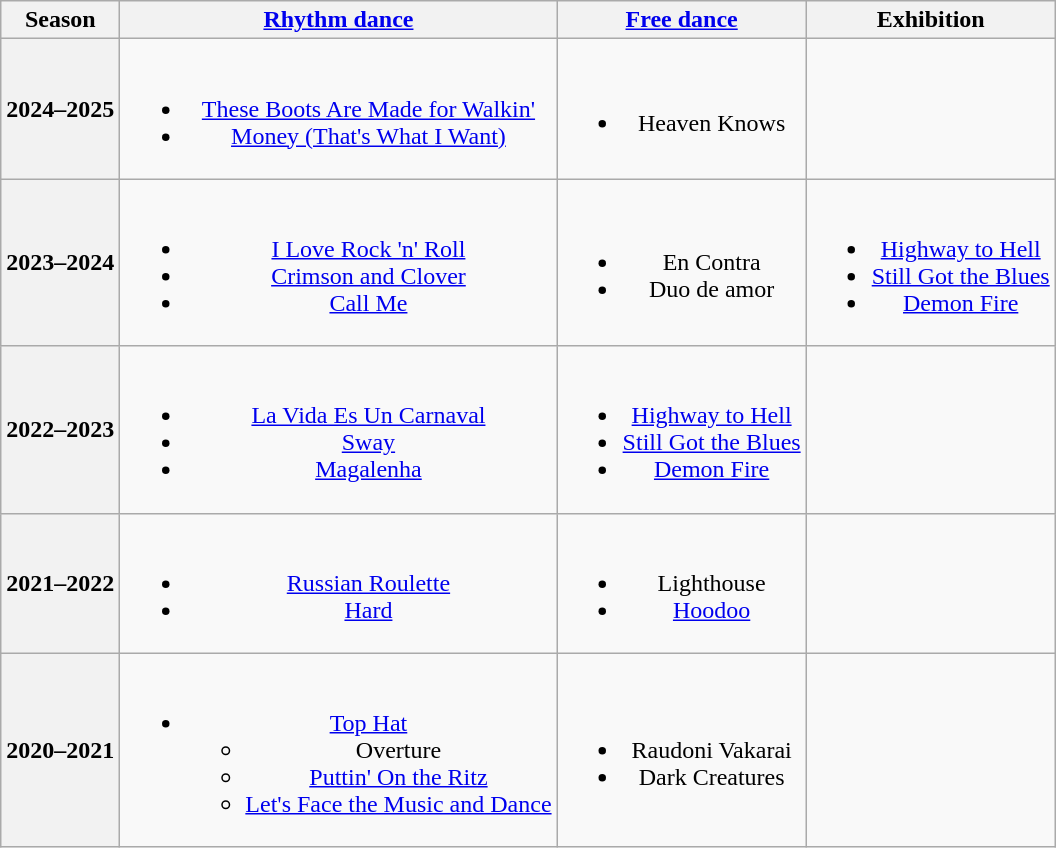<table class=wikitable style=text-align:center>
<tr>
<th>Season</th>
<th><a href='#'>Rhythm dance</a></th>
<th><a href='#'>Free dance</a></th>
<th>Exhibition</th>
</tr>
<tr>
<th>2024–2025 <br> </th>
<td><br><ul><li><a href='#'>These Boots Are Made for Walkin'</a></li><li><a href='#'>Money (That's What I Want)</a> <br></li></ul></td>
<td><br><ul><li>Heaven Knows  <br></li></ul></td>
<td></td>
</tr>
<tr>
<th>2023–2024 <br> </th>
<td><br><ul><li><a href='#'>I Love Rock 'n' Roll</a></li><li><a href='#'>Crimson and Clover</a> <br> </li><li><a href='#'>Call Me</a> <br></li></ul></td>
<td><br><ul><li>En Contra <br></li><li>Duo de amor <br></li></ul></td>
<td><br><ul><li><a href='#'>Highway to Hell</a> <br></li><li><a href='#'>Still Got the Blues</a> <br></li><li><a href='#'>Demon Fire</a> <br></li></ul></td>
</tr>
<tr>
<th>2022–2023 <br> </th>
<td><br><ul><li> <a href='#'>La Vida Es Un Carnaval</a> <br></li><li> <a href='#'>Sway</a> <br></li><li> <a href='#'>Magalenha</a> <br></li></ul></td>
<td><br><ul><li><a href='#'>Highway to Hell</a> <br></li><li><a href='#'>Still Got the Blues</a> <br></li><li><a href='#'>Demon Fire</a> <br></li></ul></td>
<td></td>
</tr>
<tr>
<th>2021–2022 <br> </th>
<td><br><ul><li> <a href='#'>Russian Roulette</a> <br></li><li> <a href='#'>Hard</a> <br></li></ul></td>
<td><br><ul><li>Lighthouse <br></li><li><a href='#'>Hoodoo</a> <br></li></ul></td>
<td></td>
</tr>
<tr>
<th>2020–2021 <br> </th>
<td><br><ul><li><a href='#'>Top Hat</a><ul><li>Overture</li><li><a href='#'>Puttin' On the Ritz</a></li><li><a href='#'>Let's Face the Music and Dance</a></li></ul></li></ul></td>
<td><br><ul><li>Raudoni Vakarai <br></li><li>Dark Creatures <br></li></ul></td>
<td></td>
</tr>
</table>
